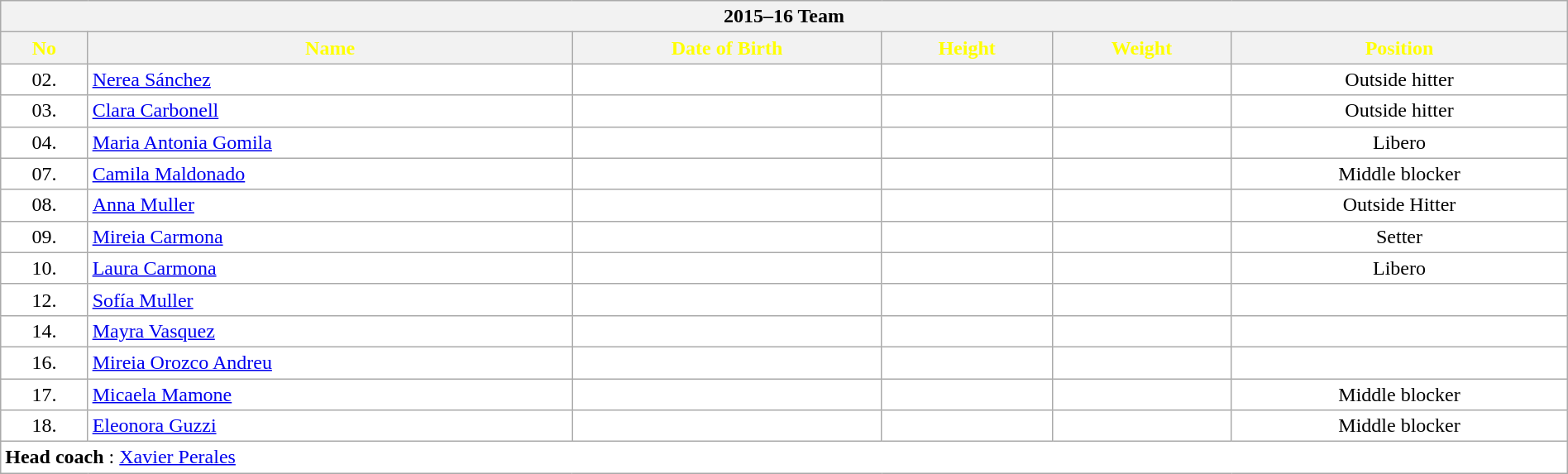<table class="wikitable collapsible collapsed" style="width:100%;">
<tr>
<th colspan=6><strong>2015–16 Team</strong></th>
</tr>
<tr style="color:yellow;">
<th style=" %; background:#;">No</th>
<th style=" %; background:#;">Name</th>
<th style=" %; background:#;">Date of Birth</th>
<th style=" %; background:#;">Height</th>
<th style=" %; background:#;">Weight</th>
<th style=" %; background:#;">Position</th>
</tr>
<tr style="background:#ffffff">
<td align="center">02.</td>
<td> <a href='#'>Nerea Sánchez</a></td>
<td align="center"></td>
<td align="center"></td>
<td align="center"></td>
<td align="center">Outside hitter</td>
</tr>
<tr style="background:#ffffff">
<td align="center">03.</td>
<td> <a href='#'>Clara Carbonell</a></td>
<td align="center"></td>
<td align="center"></td>
<td align="center"></td>
<td align="center">Outside hitter</td>
</tr>
<tr style="background:#ffffff">
<td align="center">04.</td>
<td> <a href='#'>Maria Antonia Gomila</a></td>
<td align="center"></td>
<td align="center"></td>
<td align="center"></td>
<td align="center">Libero</td>
</tr>
<tr style="background:#ffffff">
<td align="center">07.</td>
<td> <a href='#'>Camila Maldonado</a></td>
<td align="center"></td>
<td align="center"></td>
<td align="center"></td>
<td align="center">Middle blocker</td>
</tr>
<tr style="background:#ffffff">
<td align="center">08.</td>
<td> <a href='#'>Anna Muller</a></td>
<td align="center"></td>
<td align="center"></td>
<td align="center"></td>
<td align="center">Outside Hitter</td>
</tr>
<tr style="background:#ffffff">
<td align="center">09.</td>
<td> <a href='#'>Mireia Carmona</a></td>
<td align="center"></td>
<td align="center"></td>
<td align="center"></td>
<td align="center">Setter</td>
</tr>
<tr style="background:#ffffff">
<td align="center">10.</td>
<td> <a href='#'>Laura Carmona</a></td>
<td align="center"></td>
<td align="center"></td>
<td align="center"></td>
<td align="center">Libero</td>
</tr>
<tr style="background:#ffffff">
<td align="center">12.</td>
<td> <a href='#'>Sofía Muller</a></td>
<td align="center"></td>
<td align="center"></td>
<td align="center"></td>
<td align="center"></td>
</tr>
<tr style="background:#ffffff">
<td align="center">14.</td>
<td> <a href='#'>Mayra Vasquez</a></td>
<td align="center"></td>
<td align="center"></td>
<td align="center"></td>
<td align="center"></td>
</tr>
<tr style="background:#ffffff">
<td align="center">16.</td>
<td> <a href='#'>Mireia Orozco Andreu</a></td>
<td align="center"></td>
<td align="center"></td>
<td align="center"></td>
<td align="center"></td>
</tr>
<tr style="background:#ffffff">
<td align="center">17.</td>
<td> <a href='#'>Micaela Mamone</a></td>
<td align="center"></td>
<td align="center"></td>
<td align="center"></td>
<td align="center">Middle blocker</td>
</tr>
<tr style="background:#ffffff">
<td align="center">18.</td>
<td> <a href='#'>Eleonora Guzzi</a></td>
<td align="center"></td>
<td align="center"></td>
<td align="center"></td>
<td align="center">Middle blocker</td>
</tr>
<tr style="background:#ffffff">
<td colspan=6><strong>Head coach</strong> :  <a href='#'>Xavier Perales</a></td>
</tr>
</table>
